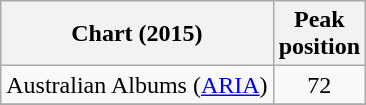<table class="wikitable sortable plainrowheaders">
<tr>
<th scope="col">Chart (2015)</th>
<th scope="col">Peak<br>position</th>
</tr>
<tr>
<td>Australian Albums (<a href='#'>ARIA</a>)</td>
<td style="text-align: center;">72</td>
</tr>
<tr>
</tr>
<tr>
</tr>
<tr>
</tr>
<tr>
</tr>
<tr>
</tr>
<tr>
</tr>
<tr>
</tr>
<tr>
</tr>
</table>
